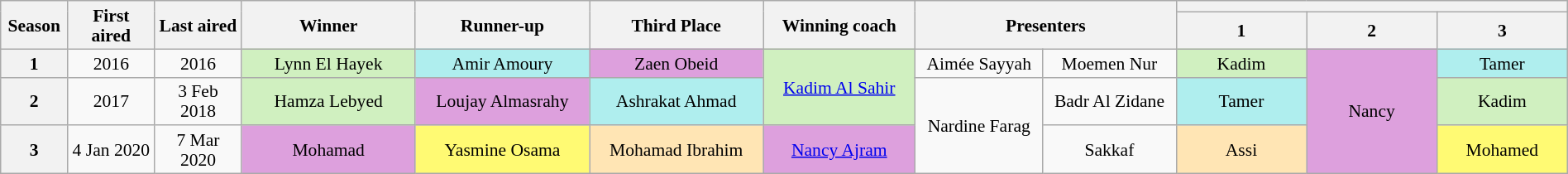<table class="wikitable" style="text-align:center; font-size:90%; line-height:16px; width:100%;">
<tr>
<th rowspan="2" scope="col" width="01%">Season</th>
<th rowspan="2" scope="col" width="4%">First aired</th>
<th rowspan="2" scope="col" width="4%">Last aired</th>
<th rowspan="2" scope="col" width="8%">Winner</th>
<th rowspan="2" scope="col" width="8%">Runner-up</th>
<th rowspan="2" scope="col" width="8%">Third Place</th>
<th rowspan="2" scope="col" width="7%">Winning coach</th>
<th colspan="2" rowspan="2" scope="col" width="12%">Presenters</th>
<th colspan="3" scope="col" width="18%"></th>
</tr>
<tr>
<th width="06%">1</th>
<th width="06%">2</th>
<th width="06%">3</th>
</tr>
<tr>
<th>1</th>
<td> 2016</td>
<td> 2016</td>
<td style="background:#d0f0c0">Lynn El Hayek</td>
<td style="background:#afeeee">Amir Amoury</td>
<td style="background:plum">Zaen Obeid</td>
<td rowspan="2" style="background:#d0f0c0"><a href='#'>Kadim Al Sahir</a></td>
<td rowspan="1">Aimée Sayyah</td>
<td rowspan="1">Moemen Nur</td>
<td rowspan="1" style="background:#d0f0c0">Kadim</td>
<td rowspan="3" style="background:plum">Nancy</td>
<td rowspan="1" style="background:#afeeee">Tamer</td>
</tr>
<tr>
<th>2</th>
<td> 2017</td>
<td>3 Feb 2018</td>
<td style="background:#d0f0c0">Hamza Lebyed</td>
<td style="background:plum">Loujay Almasrahy</td>
<td style="background:#afeeee">Ashrakat Ahmad</td>
<td rowspan="2">Nardine Farag</td>
<td rowspan="1">Badr Al Zidane</td>
<td rowspan="1" style="background:#afeeee">Tamer</td>
<td rowspan="1" style="background:#d0f0c0">Kadim</td>
</tr>
<tr>
<th>3</th>
<td>4 Jan 2020</td>
<td>7 Mar 2020</td>
<td style="background:plum">Mohamad </td>
<td style="background:#fffa73">Yasmine Osama</td>
<td style="background:#ffe5b4">Mohamad Ibrahim</td>
<td style="background:plum"><a href='#'>Nancy Ajram</a></td>
<td rowspan="1"> Sakkaf</td>
<td rowspan="1" style="background:#ffe5b4">Assi</td>
<td rowspan="1" style="background:#fffa73">Mohamed</td>
</tr>
</table>
